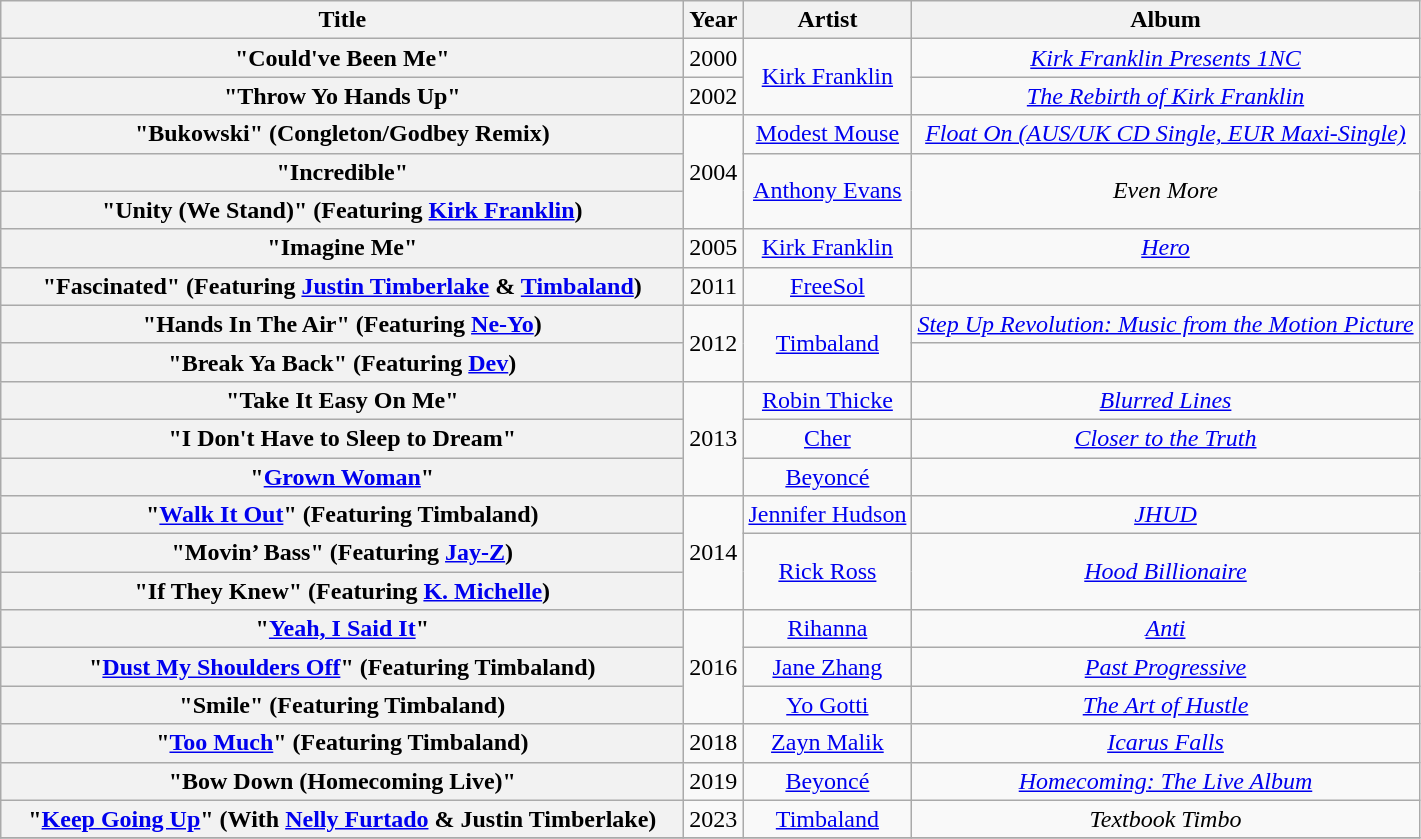<table class="wikitable plainrowheaders" style="text-align:center;">
<tr>
<th scope="col" style="width:28em;">Title</th>
<th scope="col">Year</th>
<th scope="col">Artist</th>
<th scope="col">Album</th>
</tr>
<tr>
<th scope="row">"Could've Been Me"</th>
<td>2000</td>
<td rowspan="2"><a href='#'>Kirk Franklin</a></td>
<td><em><a href='#'>Kirk Franklin Presents 1NC</a></em></td>
</tr>
<tr>
<th scope="row">"Throw Yo Hands Up"</th>
<td>2002</td>
<td><em><a href='#'>The Rebirth of Kirk Franklin</a></em></td>
</tr>
<tr>
<th scope="row">"Bukowski" (Congleton/Godbey Remix)</th>
<td rowspan="3">2004</td>
<td><a href='#'>Modest Mouse</a></td>
<td><em><a href='#'>Float On (AUS/UK CD Single, EUR Maxi-Single)</a></em></td>
</tr>
<tr>
<th scope="row">"Incredible"</th>
<td rowspan="2"><a href='#'>Anthony Evans</a></td>
<td rowspan="2"><em>Even More</em></td>
</tr>
<tr>
<th scope="row">"Unity (We Stand)" (Featuring <a href='#'>Kirk Franklin</a>)</th>
</tr>
<tr>
<th scope="row">"Imagine Me"</th>
<td>2005</td>
<td><a href='#'>Kirk Franklin</a></td>
<td><em><a href='#'>Hero</a></em></td>
</tr>
<tr>
<th scope="row">"Fascinated" (Featuring <a href='#'>Justin Timberlake</a> & <a href='#'>Timbaland</a>)</th>
<td>2011</td>
<td><a href='#'>FreeSol</a></td>
<td></td>
</tr>
<tr>
<th scope="row">"Hands In The Air" (Featuring <a href='#'>Ne-Yo</a>)</th>
<td rowspan="2">2012</td>
<td rowspan="2"><a href='#'>Timbaland</a></td>
<td><em><a href='#'>Step Up Revolution: Music from the Motion Picture</a></em></td>
</tr>
<tr>
<th scope="row">"Break Ya Back" (Featuring <a href='#'>Dev</a>)</th>
<td></td>
</tr>
<tr>
<th scope="row">"Take It Easy On Me"</th>
<td rowspan="3">2013</td>
<td><a href='#'>Robin Thicke</a></td>
<td><em><a href='#'>Blurred Lines</a></em></td>
</tr>
<tr>
<th scope="row">"I Don't Have to Sleep to Dream"</th>
<td><a href='#'>Cher</a></td>
<td><em><a href='#'>Closer to the Truth</a></em></td>
</tr>
<tr>
<th scope="row">"<a href='#'>Grown Woman</a>"</th>
<td><a href='#'>Beyoncé</a></td>
<td></td>
</tr>
<tr>
<th scope="row">"<a href='#'>Walk It Out</a>" (Featuring Timbaland)</th>
<td rowspan="3">2014</td>
<td><a href='#'>Jennifer Hudson</a></td>
<td><em><a href='#'>JHUD</a></em></td>
</tr>
<tr>
<th scope="row">"Movin’ Bass" (Featuring <a href='#'>Jay-Z</a>)</th>
<td rowspan="2"><a href='#'>Rick Ross</a></td>
<td rowspan="2"><em><a href='#'>Hood Billionaire</a></em></td>
</tr>
<tr>
<th scope="row">"If They Knew" (Featuring <a href='#'>K. Michelle</a>)</th>
</tr>
<tr>
<th scope="row">"<a href='#'>Yeah, I Said It</a>"</th>
<td rowspan="3">2016</td>
<td><a href='#'>Rihanna</a></td>
<td><em><a href='#'>Anti</a></em></td>
</tr>
<tr>
<th scope="row">"<a href='#'>Dust My Shoulders Off</a>" (Featuring Timbaland)</th>
<td><a href='#'>Jane Zhang</a></td>
<td><em><a href='#'>Past Progressive</a></em></td>
</tr>
<tr>
<th scope="row">"Smile" (Featuring Timbaland)</th>
<td><a href='#'>Yo Gotti</a></td>
<td><em><a href='#'>The Art of Hustle</a></em></td>
</tr>
<tr>
<th scope="row">"<a href='#'>Too Much</a>" (Featuring Timbaland)</th>
<td>2018</td>
<td><a href='#'>Zayn Malik</a></td>
<td><em><a href='#'>Icarus Falls</a></em></td>
</tr>
<tr>
<th scope="row">"Bow Down (Homecoming Live)"</th>
<td>2019</td>
<td><a href='#'>Beyoncé</a></td>
<td><em><a href='#'>Homecoming: The Live Album</a></em></td>
</tr>
<tr>
<th scope="row">"<a href='#'>Keep Going Up</a>" (With <a href='#'>Nelly Furtado</a> & Justin Timberlake)</th>
<td>2023</td>
<td><a href='#'>Timbaland</a></td>
<td><em>Textbook Timbo</em></td>
</tr>
<tr>
</tr>
</table>
